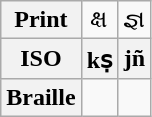<table class="wikitable Unicode" style="text-align:center;">
<tr>
<th>Print</th>
<td>ક્ષ</td>
<td>જ્ઞ</td>
</tr>
<tr>
<th>ISO</th>
<th>kṣ</th>
<th>jñ</th>
</tr>
<tr>
<th>Braille</th>
<td></td>
<td></td>
</tr>
</table>
